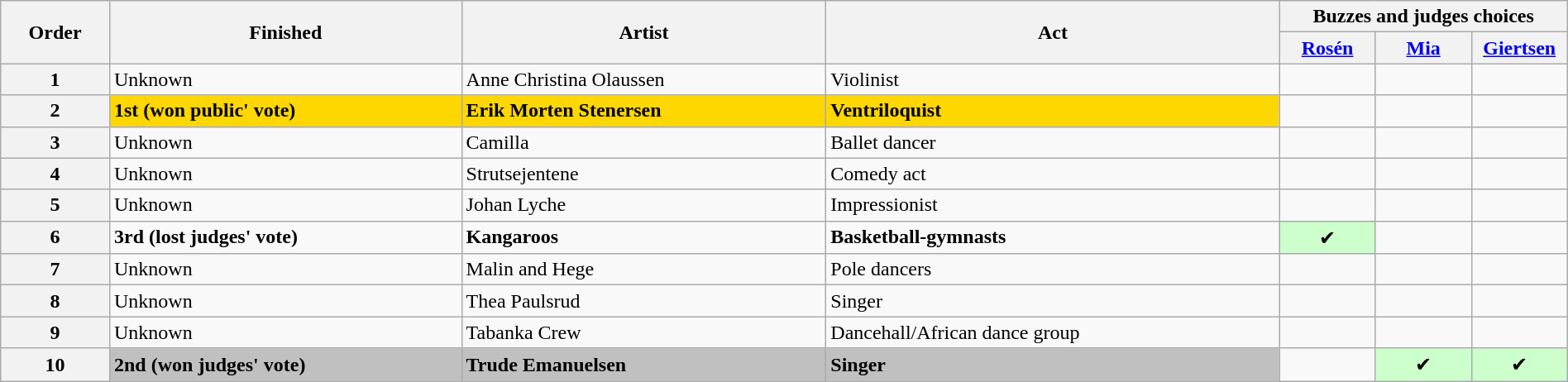<table class="wikitable sortable" width="100%">
<tr>
<th rowspan="2">Order</th>
<th rowspan="2">Finished</th>
<th rowspan="2" class="unsortable">Artist</th>
<th rowspan="2" class="unsortable">Act</th>
<th colspan="3">Buzzes and judges choices</th>
</tr>
<tr>
<th width="70"><a href='#'>Rosén</a></th>
<th width="70"><a href='#'>Mia</a></th>
<th width="70"><a href='#'>Giertsen</a></th>
</tr>
<tr>
<th>1</th>
<td>Unknown</td>
<td>Anne Christina Olaussen</td>
<td>Violinist</td>
<td></td>
<td></td>
<td></td>
</tr>
<tr>
<th>2</th>
<td bgcolor="gold"><strong>1st (won public' vote)</strong></td>
<td bgcolor="gold"><strong>Erik Morten Stenersen</strong></td>
<td bgcolor="gold"><strong>Ventriloquist</strong></td>
<td></td>
<td></td>
<td></td>
</tr>
<tr>
<th>3</th>
<td>Unknown</td>
<td>Camilla</td>
<td>Ballet dancer</td>
<td></td>
<td></td>
<td></td>
</tr>
<tr>
<th>4</th>
<td>Unknown</td>
<td>Strutsejentene</td>
<td>Comedy act</td>
<td></td>
<td></td>
<td></td>
</tr>
<tr>
<th>5</th>
<td>Unknown</td>
<td>Johan Lyche</td>
<td>Impressionist</td>
<td></td>
<td></td>
<td></td>
</tr>
<tr>
<th>6</th>
<td><strong>3rd (lost judges' vote)</strong></td>
<td><strong>Kangaroos</strong></td>
<td><strong>Basketball-gymnasts</strong></td>
<td style="background-color:#CFC;text-align:center">✔</td>
<td></td>
<td></td>
</tr>
<tr>
<th>7</th>
<td>Unknown</td>
<td>Malin and Hege</td>
<td>Pole dancers</td>
<td></td>
<td></td>
<td></td>
</tr>
<tr>
<th>8</th>
<td>Unknown</td>
<td>Thea Paulsrud</td>
<td>Singer</td>
<td></td>
<td></td>
<td></td>
</tr>
<tr>
<th>9</th>
<td>Unknown</td>
<td>Tabanka Crew</td>
<td>Dancehall/African dance group</td>
<td></td>
<td></td>
<td></td>
</tr>
<tr>
<th>10</th>
<td bgcolor="silver"><strong>2nd (won judges' vote)</strong></td>
<td bgcolor="silver"><strong>Trude Emanuelsen</strong></td>
<td bgcolor="silver"><strong>Singer</strong></td>
<td></td>
<td style="background-color:#CFC;text-align:center">✔</td>
<td style="background-color:#CFC;text-align:center">✔</td>
</tr>
</table>
